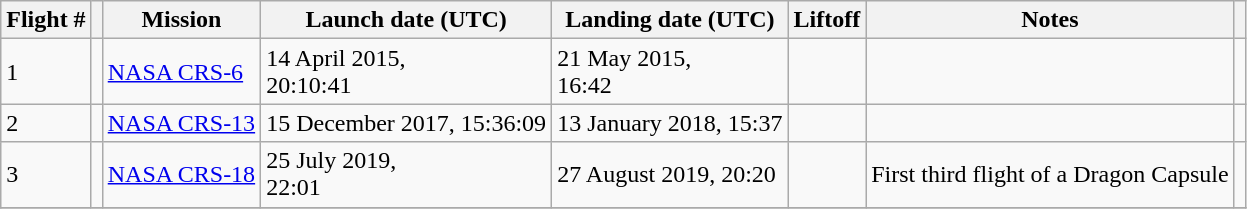<table class="wikitable">
<tr>
<th>Flight #</th>
<th></th>
<th>Mission</th>
<th>Launch date (UTC)</th>
<th>Landing date (UTC)</th>
<th>Liftoff</th>
<th>Notes</th>
<th></th>
</tr>
<tr>
<td>1</td>
<td></td>
<td><a href='#'>NASA CRS-6</a></td>
<td>14 April 2015,<br>20:10:41</td>
<td>21 May 2015,<br>16:42</td>
<td></td>
<td></td>
<td></td>
</tr>
<tr>
<td>2</td>
<td></td>
<td><a href='#'>NASA CRS-13</a></td>
<td>15 December 2017, 15:36:09</td>
<td>13 January 2018, 15:37</td>
<td></td>
<td></td>
<td></td>
</tr>
<tr>
<td>3</td>
<td></td>
<td><a href='#'>NASA CRS-18</a></td>
<td>25 July 2019,<br>22:01</td>
<td>27 August 2019, 20:20</td>
<td></td>
<td>First third flight of a Dragon Capsule</td>
<td></td>
</tr>
<tr>
</tr>
</table>
